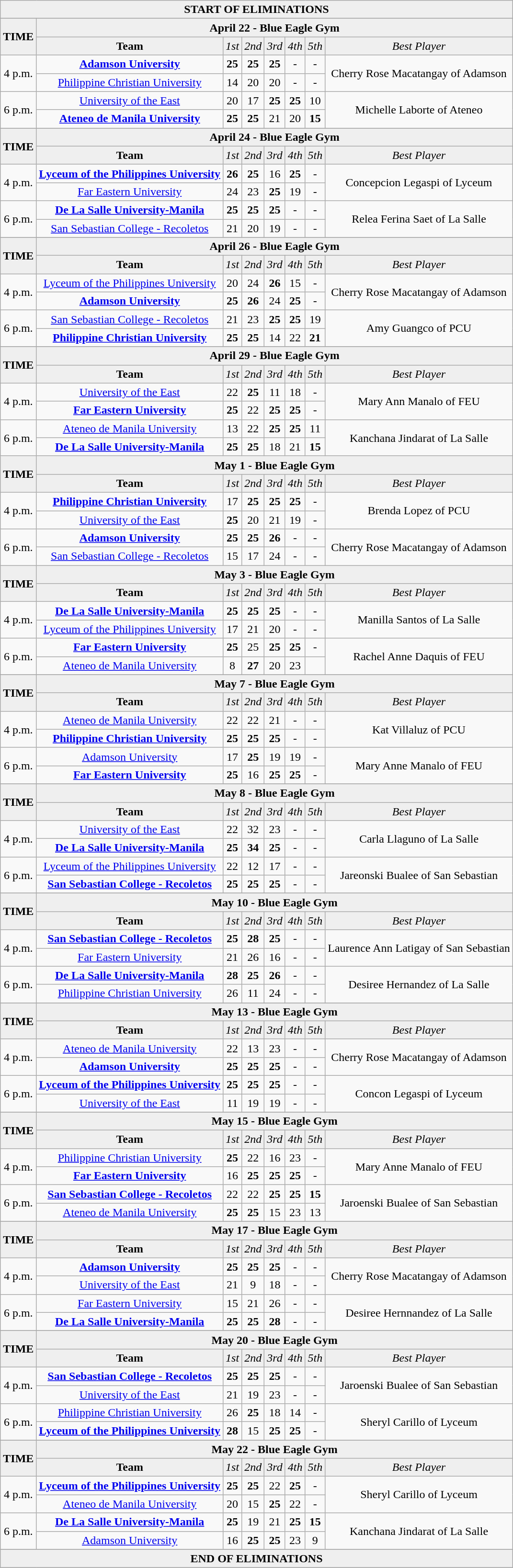<table class="wikitable" style="text-align: center">
<tr bgcolor="#efefef">
<td colspan=8><strong>START OF ELIMINATIONS</strong></td>
</tr>
<tr bgcolor="#efefef">
</tr>
<tr>
</tr>
<tr bgcolor="#efefef">
<td rowspan=2><strong>TIME</strong></td>
<td colspan=7><strong>April 22 - Blue Eagle Gym</strong></td>
</tr>
<tr bgcolor="#efefef">
<td><strong>Team</strong></td>
<td><em>1st</em></td>
<td><em>2nd</em></td>
<td><em>3rd</em></td>
<td><em>4th</em></td>
<td><em>5th</em></td>
<td><em>Best Player</em></td>
</tr>
<tr>
<td rowspan=2>4 p.m.</td>
<td><strong><a href='#'>Adamson University</a></strong></td>
<td><strong>25</strong></td>
<td><strong>25</strong></td>
<td><strong>25</strong></td>
<td>-</td>
<td>-</td>
<td rowspan=2>Cherry Rose Macatangay of Adamson</td>
</tr>
<tr>
<td><a href='#'>Philippine Christian University</a></td>
<td>14</td>
<td>20</td>
<td>20</td>
<td>-</td>
<td>-</td>
</tr>
<tr>
<td rowspan=2>6 p.m.</td>
<td><a href='#'>University of the East</a></td>
<td>20</td>
<td>17</td>
<td><strong>25</strong></td>
<td><strong>25</strong></td>
<td>10</td>
<td rowspan=2>Michelle Laborte of Ateneo</td>
</tr>
<tr>
<td><strong><a href='#'>Ateneo de Manila University</a></strong></td>
<td><strong>25</strong></td>
<td><strong>25</strong></td>
<td>21</td>
<td>20</td>
<td><strong>15</strong></td>
</tr>
<tr>
</tr>
<tr bgcolor="#efefef">
<td rowspan=2><strong>TIME</strong></td>
<td colspan=7><strong>April 24 - Blue Eagle Gym</strong></td>
</tr>
<tr bgcolor="#efefef">
<td><strong>Team</strong></td>
<td><em>1st</em></td>
<td><em>2nd</em></td>
<td><em>3rd</em></td>
<td><em>4th</em></td>
<td><em>5th</em></td>
<td><em>Best Player</em></td>
</tr>
<tr>
<td rowspan=2>4 p.m.</td>
<td><strong><a href='#'>Lyceum of the Philippines University</a></strong></td>
<td><strong>26</strong></td>
<td><strong>25</strong></td>
<td>16</td>
<td><strong>25</strong></td>
<td>-</td>
<td rowspan=2>Concepcion Legaspi of Lyceum</td>
</tr>
<tr>
<td><a href='#'>Far Eastern University</a></td>
<td>24</td>
<td>23</td>
<td><strong>25</strong></td>
<td>19</td>
<td>-</td>
</tr>
<tr>
<td rowspan=2>6 p.m.</td>
<td><strong><a href='#'>De La Salle University-Manila</a></strong></td>
<td><strong>25</strong></td>
<td><strong>25</strong></td>
<td><strong>25</strong></td>
<td>-</td>
<td>-</td>
<td rowspan=2>Relea Ferina Saet of La Salle</td>
</tr>
<tr>
<td><a href='#'>San Sebastian College - Recoletos</a></td>
<td>21</td>
<td>20</td>
<td>19</td>
<td>-</td>
<td>-</td>
</tr>
<tr>
</tr>
<tr bgcolor="#efefef">
<td rowspan=2><strong>TIME</strong></td>
<td colspan=7><strong>April 26 - Blue Eagle Gym</strong></td>
</tr>
<tr bgcolor="#efefef">
<td><strong>Team</strong></td>
<td><em>1st</em></td>
<td><em>2nd</em></td>
<td><em>3rd</em></td>
<td><em>4th</em></td>
<td><em>5th</em></td>
<td><em>Best Player</em></td>
</tr>
<tr>
<td rowspan=2>4 p.m.</td>
<td><a href='#'>Lyceum of the Philippines University</a></td>
<td>20</td>
<td>24</td>
<td><strong>26</strong></td>
<td>15</td>
<td>-</td>
<td rowspan=2>Cherry Rose Macatangay of Adamson</td>
</tr>
<tr>
<td><strong><a href='#'>Adamson University</a></strong></td>
<td><strong>25</strong></td>
<td><strong>26</strong></td>
<td>24</td>
<td><strong>25</strong></td>
<td>-</td>
</tr>
<tr>
<td rowspan=2>6 p.m.</td>
<td><a href='#'>San Sebastian College - Recoletos</a></td>
<td>21</td>
<td>23</td>
<td><strong>25</strong></td>
<td><strong>25</strong></td>
<td>19</td>
<td rowspan=2>Amy Guangco of PCU</td>
</tr>
<tr>
<td><strong><a href='#'>Philippine Christian University</a></strong></td>
<td><strong>25</strong></td>
<td><strong>25</strong></td>
<td>14</td>
<td>22</td>
<td><strong>21</strong></td>
</tr>
<tr>
</tr>
<tr bgcolor="#efefef">
<td rowspan=2><strong>TIME</strong></td>
<td colspan=7><strong>April 29 - Blue Eagle Gym</strong></td>
</tr>
<tr bgcolor="#efefef">
<td><strong>Team</strong></td>
<td><em>1st</em></td>
<td><em>2nd</em></td>
<td><em>3rd</em></td>
<td><em>4th</em></td>
<td><em>5th</em></td>
<td><em>Best Player</em></td>
</tr>
<tr>
<td rowspan=2>4 p.m.</td>
<td><a href='#'>University of the East</a></td>
<td>22</td>
<td><strong>25</strong></td>
<td>11</td>
<td>18</td>
<td>-</td>
<td rowspan=2>Mary Ann Manalo of FEU</td>
</tr>
<tr>
<td><strong><a href='#'>Far Eastern University</a></strong></td>
<td><strong>25</strong></td>
<td>22</td>
<td><strong>25</strong></td>
<td><strong>25</strong></td>
<td>-</td>
</tr>
<tr>
<td rowspan=2>6 p.m.</td>
<td><a href='#'>Ateneo de Manila University</a></td>
<td>13</td>
<td>22</td>
<td><strong>25</strong></td>
<td><strong>25</strong></td>
<td>11</td>
<td rowspan=2>Kanchana Jindarat of La Salle</td>
</tr>
<tr>
<td><strong><a href='#'>De La Salle University-Manila</a></strong></td>
<td><strong>25</strong></td>
<td><strong>25</strong></td>
<td>18</td>
<td>21</td>
<td><strong>15</strong></td>
</tr>
<tr bgcolor="#efefef">
<td rowspan=2><strong>TIME</strong></td>
<td colspan=7><strong>May 1 - Blue Eagle Gym</strong></td>
</tr>
<tr bgcolor="#efefef">
<td><strong>Team</strong></td>
<td><em>1st</em></td>
<td><em>2nd</em></td>
<td><em>3rd</em></td>
<td><em>4th</em></td>
<td><em>5th</em></td>
<td><em>Best Player</em></td>
</tr>
<tr>
<td rowspan=2>4 p.m.</td>
<td><strong><a href='#'>Philippine Christian University</a></strong></td>
<td>17</td>
<td><strong>25</strong></td>
<td><strong>25</strong></td>
<td><strong>25</strong></td>
<td>-</td>
<td rowspan=2>Brenda Lopez of PCU</td>
</tr>
<tr>
<td><a href='#'>University of the East</a></td>
<td><strong>25</strong></td>
<td>20</td>
<td>21</td>
<td>19</td>
<td>-</td>
</tr>
<tr>
<td rowspan=2>6 p.m.</td>
<td><strong><a href='#'>Adamson University</a></strong></td>
<td><strong>25</strong></td>
<td><strong>25</strong></td>
<td><strong>26</strong></td>
<td>-</td>
<td>-</td>
<td rowspan=2>Cherry Rose Macatangay of Adamson</td>
</tr>
<tr>
<td><a href='#'>San Sebastian College - Recoletos</a></td>
<td>15</td>
<td>17</td>
<td>24</td>
<td>-</td>
<td>-</td>
</tr>
<tr bgcolor="#efefef">
<td rowspan=2><strong>TIME</strong></td>
<td colspan=7><strong>May 3 - Blue Eagle Gym</strong></td>
</tr>
<tr bgcolor="#efefef">
<td><strong>Team</strong></td>
<td><em>1st</em></td>
<td><em>2nd</em></td>
<td><em>3rd</em></td>
<td><em>4th</em></td>
<td><em>5th</em></td>
<td><em>Best Player</em></td>
</tr>
<tr>
<td rowspan=2>4 p.m.</td>
<td><strong><a href='#'>De La Salle University-Manila</a></strong></td>
<td><strong>25</strong></td>
<td><strong>25</strong></td>
<td><strong>25</strong></td>
<td>-</td>
<td>-</td>
<td rowspan=2>Manilla Santos of La Salle</td>
</tr>
<tr>
<td><a href='#'>Lyceum of the Philippines University</a></td>
<td>17</td>
<td>21</td>
<td>20</td>
<td>-</td>
<td>-</td>
</tr>
<tr>
<td rowspan=2>6 p.m.</td>
<td><strong><a href='#'>Far Eastern University</a></strong></td>
<td><strong>25</strong></td>
<td>25</td>
<td><strong>25</strong></td>
<td><strong>25</strong></td>
<td>-</td>
<td rowspan=2>Rachel Anne Daquis of FEU</td>
</tr>
<tr>
<td><a href='#'>Ateneo de Manila University</a></td>
<td>8</td>
<td><strong>27</strong></td>
<td>20</td>
<td>23</td>
<td></td>
</tr>
<tr>
</tr>
<tr bgcolor="#efefef">
<td rowspan=2><strong>TIME</strong></td>
<td colspan=7><strong>May 7 - Blue Eagle Gym</strong></td>
</tr>
<tr bgcolor="#efefef">
<td><strong>Team</strong></td>
<td><em>1st</em></td>
<td><em>2nd</em></td>
<td><em>3rd</em></td>
<td><em>4th</em></td>
<td><em>5th</em></td>
<td><em>Best Player</em></td>
</tr>
<tr>
<td rowspan=2>4 p.m.</td>
<td><a href='#'>Ateneo de Manila University</a></td>
<td>22</td>
<td>22</td>
<td>21</td>
<td>-</td>
<td>-</td>
<td rowspan=2>Kat Villaluz of PCU</td>
</tr>
<tr>
<td><strong><a href='#'>Philippine Christian University</a></strong></td>
<td><strong>25</strong></td>
<td><strong>25</strong></td>
<td><strong>25</strong></td>
<td>-</td>
<td>-</td>
</tr>
<tr>
<td rowspan=2>6 p.m.</td>
<td><a href='#'>Adamson University</a></td>
<td>17</td>
<td><strong>25</strong></td>
<td>19</td>
<td>19</td>
<td>-</td>
<td rowspan=2>Mary Anne Manalo of FEU</td>
</tr>
<tr>
<td><strong><a href='#'>Far Eastern University</a></strong></td>
<td><strong>25</strong></td>
<td>16</td>
<td><strong>25</strong></td>
<td><strong>25</strong></td>
<td>-</td>
</tr>
<tr>
</tr>
<tr bgcolor="#efefef">
<td rowspan=2><strong>TIME</strong></td>
<td colspan=7><strong>May 8 - Blue Eagle Gym</strong></td>
</tr>
<tr bgcolor="#efefef">
<td><strong>Team</strong></td>
<td><em>1st</em></td>
<td><em>2nd</em></td>
<td><em>3rd</em></td>
<td><em>4th</em></td>
<td><em>5th</em></td>
<td><em>Best Player</em></td>
</tr>
<tr>
<td rowspan=2>4 p.m.</td>
<td><a href='#'>University of the East</a></td>
<td>22</td>
<td>32</td>
<td>23</td>
<td>-</td>
<td>-</td>
<td rowspan=2>Carla Llaguno of La Salle</td>
</tr>
<tr>
<td><strong><a href='#'>De La Salle University-Manila</a></strong></td>
<td><strong>25</strong></td>
<td><strong>34</strong></td>
<td><strong>25</strong></td>
<td>-</td>
<td>-</td>
</tr>
<tr>
<td rowspan=2>6 p.m.</td>
<td><a href='#'>Lyceum of the Philippines University</a></td>
<td>22</td>
<td>12</td>
<td>17</td>
<td>-</td>
<td>-</td>
<td rowspan=2>Jareonski Bualee of San Sebastian</td>
</tr>
<tr>
<td><strong><a href='#'>San Sebastian College - Recoletos</a></strong></td>
<td><strong>25</strong></td>
<td><strong>25</strong></td>
<td><strong>25</strong></td>
<td>-</td>
<td>-</td>
</tr>
<tr>
</tr>
<tr bgcolor="#efefef">
<td rowspan=2><strong>TIME</strong></td>
<td colspan=7><strong>May 10 - Blue Eagle Gym</strong></td>
</tr>
<tr bgcolor="#efefef">
<td><strong>Team</strong></td>
<td><em>1st</em></td>
<td><em>2nd</em></td>
<td><em>3rd</em></td>
<td><em>4th</em></td>
<td><em>5th</em></td>
<td><em>Best Player</em></td>
</tr>
<tr>
<td rowspan=2>4 p.m.</td>
<td><strong><a href='#'>San Sebastian College - Recoletos</a></strong></td>
<td><strong>25</strong></td>
<td><strong>28</strong></td>
<td><strong>25</strong></td>
<td>-</td>
<td>-</td>
<td rowspan=2>Laurence Ann Latigay of San Sebastian</td>
</tr>
<tr>
<td><a href='#'>Far Eastern University</a></td>
<td>21</td>
<td>26</td>
<td>16</td>
<td>-</td>
<td>-</td>
</tr>
<tr>
<td rowspan=2>6 p.m.</td>
<td><strong><a href='#'>De La Salle University-Manila</a></strong></td>
<td><strong>28</strong></td>
<td><strong>25</strong></td>
<td><strong>26</strong></td>
<td>-</td>
<td>-</td>
<td rowspan=2>Desiree Hernandez of La Salle</td>
</tr>
<tr>
<td><a href='#'>Philippine Christian University</a></td>
<td>26</td>
<td>11</td>
<td>24</td>
<td>-</td>
<td>-</td>
</tr>
<tr>
</tr>
<tr bgcolor="#efefef">
<td rowspan=2><strong>TIME</strong></td>
<td colspan=7><strong>May 13 - Blue Eagle Gym</strong></td>
</tr>
<tr bgcolor="#efefef">
<td><strong>Team</strong></td>
<td><em>1st</em></td>
<td><em>2nd</em></td>
<td><em>3rd</em></td>
<td><em>4th</em></td>
<td><em>5th</em></td>
<td><em>Best Player</em></td>
</tr>
<tr>
<td rowspan=2>4 p.m.</td>
<td><a href='#'>Ateneo de Manila University</a></td>
<td>22</td>
<td>13</td>
<td>23</td>
<td>-</td>
<td>-</td>
<td rowspan=2>Cherry Rose Macatangay of Adamson</td>
</tr>
<tr>
<td><strong><a href='#'>Adamson University</a></strong></td>
<td><strong>25</strong></td>
<td><strong>25</strong></td>
<td><strong>25</strong></td>
<td>-</td>
<td>-</td>
</tr>
<tr>
<td rowspan=2>6 p.m.</td>
<td><strong><a href='#'>Lyceum of the Philippines University</a></strong></td>
<td><strong>25</strong></td>
<td><strong>25</strong></td>
<td><strong>25</strong></td>
<td>-</td>
<td>-</td>
<td rowspan=2>Concon Legaspi of Lyceum</td>
</tr>
<tr>
<td><a href='#'>University of the East</a></td>
<td>11</td>
<td>19</td>
<td>19</td>
<td>-</td>
<td>-</td>
</tr>
<tr>
</tr>
<tr bgcolor="#efefef">
<td rowspan=2><strong>TIME</strong></td>
<td colspan=7><strong>May 15 - Blue Eagle Gym</strong></td>
</tr>
<tr bgcolor="#efefef">
<td><strong>Team</strong></td>
<td><em>1st</em></td>
<td><em>2nd</em></td>
<td><em>3rd</em></td>
<td><em>4th</em></td>
<td><em>5th</em></td>
<td><em>Best Player</em></td>
</tr>
<tr>
<td rowspan=2>4 p.m.</td>
<td><a href='#'>Philippine Christian University</a></td>
<td><strong>25</strong></td>
<td>22</td>
<td>16</td>
<td>23</td>
<td>-</td>
<td rowspan=2>Mary Anne Manalo of FEU</td>
</tr>
<tr>
<td><strong><a href='#'>Far Eastern University</a></strong></td>
<td>16</td>
<td><strong>25</strong></td>
<td><strong>25</strong></td>
<td><strong>25</strong></td>
<td>-</td>
</tr>
<tr>
<td rowspan=2>6 p.m.</td>
<td><strong><a href='#'>San Sebastian College - Recoletos</a></strong></td>
<td>22</td>
<td>22</td>
<td><strong>25</strong></td>
<td><strong>25</strong></td>
<td><strong>15</strong></td>
<td rowspan=2>Jaroenski Bualee of San Sebastian</td>
</tr>
<tr>
<td><a href='#'>Ateneo de Manila University</a></td>
<td><strong>25</strong></td>
<td><strong>25</strong></td>
<td>15</td>
<td>23</td>
<td>13</td>
</tr>
<tr>
</tr>
<tr bgcolor="#efefef">
<td rowspan=2><strong>TIME</strong></td>
<td colspan=7><strong>May 17 - Blue Eagle Gym</strong></td>
</tr>
<tr bgcolor="#efefef">
<td><strong>Team</strong></td>
<td><em>1st</em></td>
<td><em>2nd</em></td>
<td><em>3rd</em></td>
<td><em>4th</em></td>
<td><em>5th</em></td>
<td><em>Best Player</em></td>
</tr>
<tr>
<td rowspan=2>4 p.m.</td>
<td><strong><a href='#'>Adamson University</a></strong></td>
<td><strong>25</strong></td>
<td><strong>25</strong></td>
<td><strong>25</strong></td>
<td>-</td>
<td>-</td>
<td rowspan=2>Cherry Rose Macatangay of Adamson</td>
</tr>
<tr>
<td><a href='#'>University of the East</a></td>
<td>21</td>
<td>9</td>
<td>18</td>
<td>-</td>
<td>-</td>
</tr>
<tr>
<td rowspan=2>6 p.m.</td>
<td><a href='#'>Far Eastern University</a></td>
<td>15</td>
<td>21</td>
<td>26</td>
<td>-</td>
<td>-</td>
<td rowspan=2>Desiree Hernnandez of La Salle</td>
</tr>
<tr>
<td><strong><a href='#'>De La Salle University-Manila</a></strong></td>
<td><strong>25</strong></td>
<td><strong>25</strong></td>
<td><strong>28</strong></td>
<td>-</td>
<td>-</td>
</tr>
<tr>
</tr>
<tr bgcolor="#efefef">
<td rowspan=2><strong>TIME</strong></td>
<td colspan=7><strong>May 20 - Blue Eagle Gym</strong></td>
</tr>
<tr bgcolor="#efefef">
<td><strong>Team</strong></td>
<td><em>1st</em></td>
<td><em>2nd</em></td>
<td><em>3rd</em></td>
<td><em>4th</em></td>
<td><em>5th</em></td>
<td><em>Best Player</em></td>
</tr>
<tr>
<td rowspan=2>4 p.m.</td>
<td><strong><a href='#'>San Sebastian College - Recoletos</a></strong></td>
<td><strong>25</strong></td>
<td><strong>25</strong></td>
<td><strong>25</strong></td>
<td>-</td>
<td>-</td>
<td rowspan=2>Jaroenski Bualee of San Sebastian</td>
</tr>
<tr>
<td><a href='#'>University of the East</a></td>
<td>21</td>
<td>19</td>
<td>23</td>
<td>-</td>
<td>-</td>
</tr>
<tr>
<td rowspan=2>6 p.m.</td>
<td><a href='#'>Philippine Christian University</a></td>
<td>26</td>
<td><strong>25</strong></td>
<td>18</td>
<td>14</td>
<td>-</td>
<td rowspan=2>Sheryl Carillo of Lyceum</td>
</tr>
<tr>
<td><strong><a href='#'>Lyceum of the Philippines University</a></strong></td>
<td><strong>28</strong></td>
<td>15</td>
<td><strong>25</strong></td>
<td><strong>25</strong></td>
<td>-</td>
</tr>
<tr>
</tr>
<tr bgcolor="#efefef">
<td rowspan=2><strong>TIME</strong></td>
<td colspan=7><strong>May 22 - Blue Eagle Gym</strong></td>
</tr>
<tr bgcolor="#efefef">
<td><strong>Team</strong></td>
<td><em>1st</em></td>
<td><em>2nd</em></td>
<td><em>3rd</em></td>
<td><em>4th</em></td>
<td><em>5th</em></td>
<td><em>Best Player</em></td>
</tr>
<tr>
<td rowspan=2>4 p.m.</td>
<td><strong><a href='#'>Lyceum of the Philippines University</a></strong></td>
<td><strong>25</strong></td>
<td><strong>25</strong></td>
<td>22</td>
<td><strong>25</strong></td>
<td>-</td>
<td rowspan=2>Sheryl Carillo of Lyceum</td>
</tr>
<tr>
<td><a href='#'>Ateneo de Manila University</a></td>
<td>20</td>
<td>15</td>
<td><strong>25</strong></td>
<td>22</td>
<td>-</td>
</tr>
<tr>
<td rowspan=2>6 p.m.</td>
<td><strong><a href='#'>De La Salle University-Manila</a></strong></td>
<td><strong>25</strong></td>
<td>19</td>
<td>21</td>
<td><strong>25</strong></td>
<td><strong>15</strong></td>
<td rowspan=2>Kanchana Jindarat of La Salle</td>
</tr>
<tr>
<td><a href='#'>Adamson University</a></td>
<td>16</td>
<td><strong>25</strong></td>
<td><strong>25</strong></td>
<td>23</td>
<td>9</td>
</tr>
<tr>
</tr>
<tr bgcolor="#efefef">
<td colspan=8><strong>END OF ELIMINATIONS</strong></td>
</tr>
<tr bgcolor="#efefef">
</tr>
</table>
